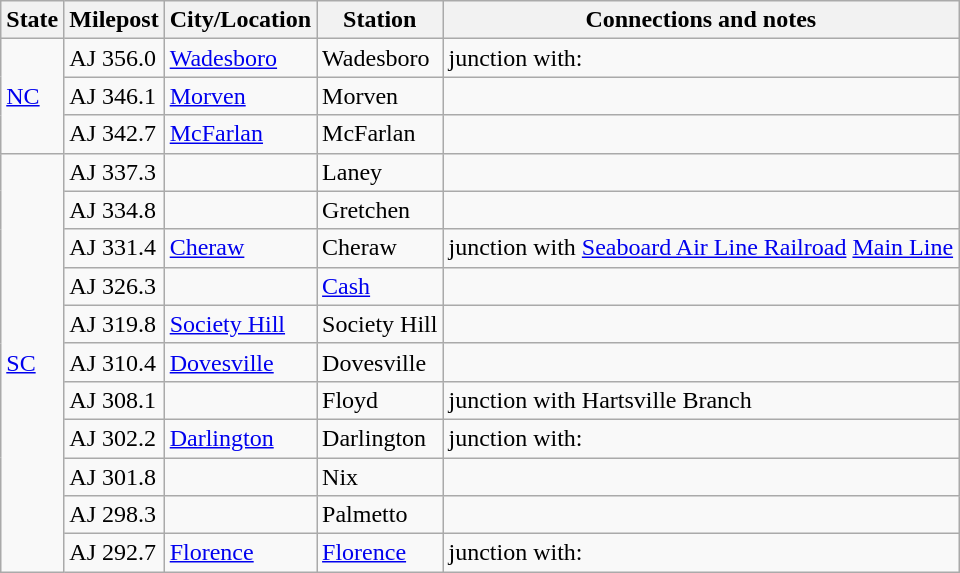<table class="wikitable">
<tr>
<th>State</th>
<th>Milepost</th>
<th>City/Location</th>
<th>Station</th>
<th>Connections and notes</th>
</tr>
<tr>
<td ! rowspan="3"><a href='#'>NC</a></td>
<td>AJ 356.0</td>
<td><a href='#'>Wadesboro</a></td>
<td>Wadesboro</td>
<td>junction with:</td>
</tr>
<tr>
<td>AJ 346.1</td>
<td><a href='#'>Morven</a></td>
<td>Morven</td>
<td></td>
</tr>
<tr>
<td>AJ 342.7</td>
<td><a href='#'>McFarlan</a></td>
<td>McFarlan</td>
<td></td>
</tr>
<tr>
<td ! rowspan="11"><a href='#'>SC</a></td>
<td>AJ 337.3</td>
<td></td>
<td>Laney</td>
<td></td>
</tr>
<tr>
<td>AJ 334.8</td>
<td></td>
<td>Gretchen</td>
<td></td>
</tr>
<tr>
<td>AJ 331.4</td>
<td><a href='#'>Cheraw</a></td>
<td>Cheraw</td>
<td>junction with <a href='#'>Seaboard Air Line Railroad</a> <a href='#'>Main Line</a></td>
</tr>
<tr>
<td>AJ 326.3</td>
<td></td>
<td><a href='#'>Cash</a></td>
<td></td>
</tr>
<tr>
<td>AJ 319.8</td>
<td><a href='#'>Society Hill</a></td>
<td>Society Hill</td>
<td></td>
</tr>
<tr>
<td>AJ 310.4</td>
<td><a href='#'>Dovesville</a></td>
<td>Dovesville</td>
<td></td>
</tr>
<tr>
<td>AJ 308.1</td>
<td></td>
<td>Floyd</td>
<td>junction with Hartsville Branch</td>
</tr>
<tr>
<td>AJ 302.2</td>
<td><a href='#'>Darlington</a></td>
<td>Darlington</td>
<td>junction with:</td>
</tr>
<tr>
<td>AJ 301.8</td>
<td></td>
<td>Nix</td>
<td></td>
</tr>
<tr>
<td>AJ 298.3</td>
<td></td>
<td>Palmetto</td>
<td></td>
</tr>
<tr>
<td>AJ 292.7</td>
<td><a href='#'>Florence</a></td>
<td><a href='#'>Florence</a></td>
<td>junction with:</td>
</tr>
</table>
